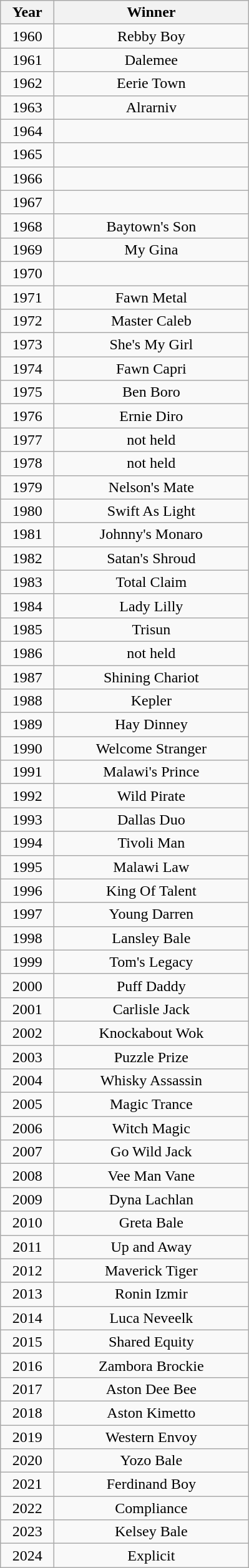<table class="wikitable collapsible collapsed" style="text-align:center">
<tr>
<th width=50>Year</th>
<th width=200>Winner</th>
</tr>
<tr>
<td>1960</td>
<td>Rebby Boy</td>
</tr>
<tr>
<td>1961</td>
<td>Dalemee</td>
</tr>
<tr>
<td>1962</td>
<td>Eerie Town</td>
</tr>
<tr>
<td>1963</td>
<td>Alrarniv</td>
</tr>
<tr>
<td>1964</td>
<td></td>
</tr>
<tr>
<td>1965</td>
<td></td>
</tr>
<tr>
<td>1966</td>
<td></td>
</tr>
<tr>
<td>1967</td>
<td></td>
</tr>
<tr>
<td>1968</td>
<td>Baytown's Son</td>
</tr>
<tr>
<td>1969</td>
<td>My Gina</td>
</tr>
<tr>
<td>1970</td>
<td></td>
</tr>
<tr>
<td>1971</td>
<td>Fawn Metal</td>
</tr>
<tr>
<td>1972</td>
<td>Master Caleb</td>
</tr>
<tr>
<td>1973</td>
<td>She's My Girl</td>
</tr>
<tr>
<td>1974</td>
<td>Fawn Capri</td>
</tr>
<tr>
<td>1975</td>
<td>Ben Boro</td>
</tr>
<tr>
<td>1976</td>
<td>Ernie Diro</td>
</tr>
<tr>
<td>1977</td>
<td>not held</td>
</tr>
<tr>
<td>1978</td>
<td>not held</td>
</tr>
<tr>
<td>1979</td>
<td>Nelson's Mate</td>
</tr>
<tr>
<td>1980</td>
<td>Swift As Light</td>
</tr>
<tr>
<td>1981</td>
<td>Johnny's Monaro</td>
</tr>
<tr>
<td>1982</td>
<td>Satan's Shroud</td>
</tr>
<tr>
<td>1983</td>
<td>Total Claim</td>
</tr>
<tr>
<td>1984</td>
<td>Lady Lilly</td>
</tr>
<tr>
<td>1985</td>
<td>Trisun</td>
</tr>
<tr>
<td>1986</td>
<td>not held</td>
</tr>
<tr>
<td>1987</td>
<td>Shining Chariot</td>
</tr>
<tr>
<td>1988</td>
<td>Kepler</td>
</tr>
<tr>
<td>1989</td>
<td>Hay Dinney</td>
</tr>
<tr>
<td>1990</td>
<td>Welcome Stranger</td>
</tr>
<tr>
<td>1991</td>
<td>Malawi's Prince</td>
</tr>
<tr>
<td>1992</td>
<td>Wild Pirate</td>
</tr>
<tr>
<td>1993</td>
<td>Dallas Duo</td>
</tr>
<tr>
<td>1994</td>
<td>Tivoli Man</td>
</tr>
<tr>
<td>1995</td>
<td>Malawi Law</td>
</tr>
<tr>
<td>1996</td>
<td>King Of Talent</td>
</tr>
<tr>
<td>1997</td>
<td>Young Darren</td>
</tr>
<tr>
<td>1998</td>
<td>Lansley Bale</td>
</tr>
<tr>
<td>1999</td>
<td>Tom's Legacy</td>
</tr>
<tr>
<td>2000</td>
<td>Puff Daddy</td>
</tr>
<tr>
<td>2001</td>
<td>Carlisle Jack</td>
</tr>
<tr>
<td>2002</td>
<td>Knockabout Wok</td>
</tr>
<tr>
<td>2003</td>
<td>Puzzle Prize</td>
</tr>
<tr>
<td>2004</td>
<td>Whisky Assassin</td>
</tr>
<tr>
<td>2005</td>
<td>Magic Trance</td>
</tr>
<tr>
<td>2006</td>
<td>Witch Magic</td>
</tr>
<tr>
<td>2007</td>
<td>Go Wild Jack</td>
</tr>
<tr>
<td>2008</td>
<td>Vee Man Vane</td>
</tr>
<tr>
<td>2009</td>
<td>Dyna Lachlan</td>
</tr>
<tr>
<td>2010</td>
<td>Greta Bale</td>
</tr>
<tr>
<td>2011</td>
<td>Up and Away</td>
</tr>
<tr>
<td>2012</td>
<td>Maverick Tiger</td>
</tr>
<tr>
<td>2013</td>
<td>Ronin Izmir</td>
</tr>
<tr>
<td>2014</td>
<td>Luca Neveelk</td>
</tr>
<tr>
<td>2015</td>
<td>Shared Equity</td>
</tr>
<tr>
<td>2016</td>
<td>Zambora Brockie</td>
</tr>
<tr>
<td>2017</td>
<td>Aston Dee Bee</td>
</tr>
<tr>
<td>2018</td>
<td>Aston Kimetto</td>
</tr>
<tr>
<td>2019</td>
<td>Western Envoy</td>
</tr>
<tr>
<td>2020</td>
<td>Yozo Bale</td>
</tr>
<tr>
<td>2021</td>
<td>Ferdinand Boy</td>
</tr>
<tr>
<td>2022</td>
<td>Compliance</td>
</tr>
<tr>
<td>2023</td>
<td>Kelsey Bale</td>
</tr>
<tr>
<td>2024</td>
<td>Explicit</td>
</tr>
</table>
